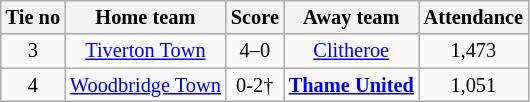<table class="wikitable" style="text-align: center; font-size:85%">
<tr>
<th>Tie no</th>
<th>Home team</th>
<th>Score</th>
<th>Away team</th>
<th>Attendance</th>
</tr>
<tr>
<td>3</td>
<td><a href='#'>Tiverton Town</a></td>
<td>4–0</td>
<td><a href='#'>Clitheroe</a></td>
<td>1,473</td>
</tr>
<tr>
<td>4</td>
<td><a href='#'>Woodbridge Town</a></td>
<td>0-2†</td>
<td><strong><a href='#'>Thame United</a></strong></td>
<td>1,051</td>
</tr>
</table>
